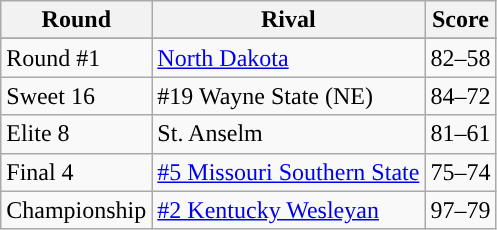<table class= "wikitable sortable">
<tr>
<th width=px>Round</th>
<th width=px>Rival</th>
<th width=px>Score</th>
</tr>
<tr>
</tr>
<tr>
<td>Round #1</td>
<td><a href='#'>North Dakota</a></td>
<td>82–58</td>
</tr>
<tr>
<td>Sweet 16</td>
<td>#19 Wayne State (NE)</td>
<td>84–72</td>
</tr>
<tr>
<td>Elite 8</td>
<td>St. Anselm</td>
<td>81–61</td>
</tr>
<tr>
<td>Final 4</td>
<td><a href='#'>#5 Missouri Southern State</a></td>
<td>75–74</td>
</tr>
<tr>
<td>Championship</td>
<td><a href='#'>#2 Kentucky Wesleyan</a></td>
<td>97–79</td>
</tr>
</table>
